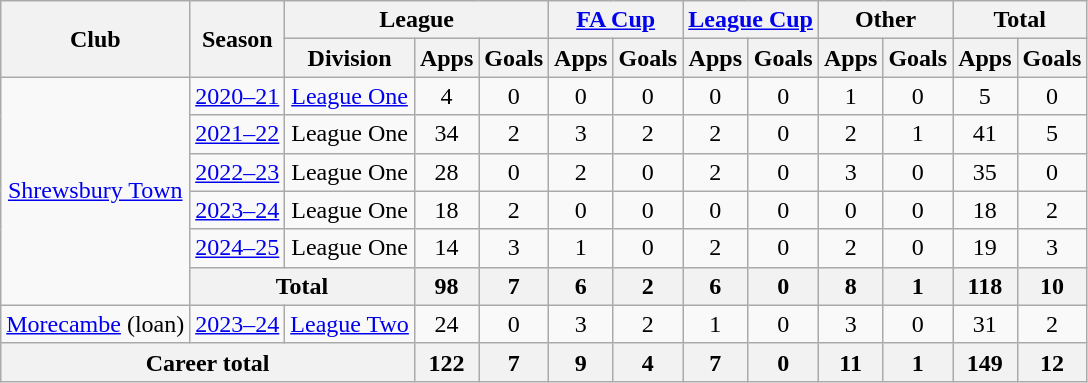<table class=wikitable style="text-align: center">
<tr>
<th rowspan=2>Club</th>
<th rowspan=2>Season</th>
<th colspan=3>League</th>
<th colspan=2><a href='#'>FA Cup</a></th>
<th colspan=2><a href='#'>League Cup</a></th>
<th colspan=2>Other</th>
<th colspan=2>Total</th>
</tr>
<tr>
<th>Division</th>
<th>Apps</th>
<th>Goals</th>
<th>Apps</th>
<th>Goals</th>
<th>Apps</th>
<th>Goals</th>
<th>Apps</th>
<th>Goals</th>
<th>Apps</th>
<th>Goals</th>
</tr>
<tr>
<td rowspan=6><a href='#'>Shrewsbury Town</a></td>
<td><a href='#'>2020–21</a></td>
<td><a href='#'>League One</a></td>
<td>4</td>
<td>0</td>
<td>0</td>
<td>0</td>
<td>0</td>
<td>0</td>
<td>1</td>
<td>0</td>
<td>5</td>
<td>0</td>
</tr>
<tr>
<td><a href='#'>2021–22</a></td>
<td>League One</td>
<td>34</td>
<td>2</td>
<td>3</td>
<td>2</td>
<td>2</td>
<td>0</td>
<td>2</td>
<td>1</td>
<td>41</td>
<td>5</td>
</tr>
<tr>
<td><a href='#'>2022–23</a></td>
<td>League One</td>
<td>28</td>
<td>0</td>
<td>2</td>
<td>0</td>
<td>2</td>
<td>0</td>
<td>3</td>
<td>0</td>
<td>35</td>
<td>0</td>
</tr>
<tr>
<td><a href='#'>2023–24</a></td>
<td>League One</td>
<td>18</td>
<td>2</td>
<td>0</td>
<td>0</td>
<td>0</td>
<td>0</td>
<td>0</td>
<td>0</td>
<td>18</td>
<td>2</td>
</tr>
<tr>
<td><a href='#'>2024–25</a></td>
<td>League One</td>
<td>14</td>
<td>3</td>
<td>1</td>
<td>0</td>
<td>2</td>
<td>0</td>
<td>2</td>
<td>0</td>
<td>19</td>
<td>3</td>
</tr>
<tr>
<th colspan=2>Total</th>
<th>98</th>
<th>7</th>
<th>6</th>
<th>2</th>
<th>6</th>
<th>0</th>
<th>8</th>
<th>1</th>
<th>118</th>
<th>10</th>
</tr>
<tr>
<td><a href='#'>Morecambe</a> (loan)</td>
<td><a href='#'>2023–24</a></td>
<td><a href='#'>League Two</a></td>
<td>24</td>
<td>0</td>
<td>3</td>
<td>2</td>
<td>1</td>
<td>0</td>
<td>3</td>
<td>0</td>
<td>31</td>
<td>2</td>
</tr>
<tr>
<th colspan=3>Career total</th>
<th>122</th>
<th>7</th>
<th>9</th>
<th>4</th>
<th>7</th>
<th>0</th>
<th>11</th>
<th>1</th>
<th>149</th>
<th>12</th>
</tr>
</table>
